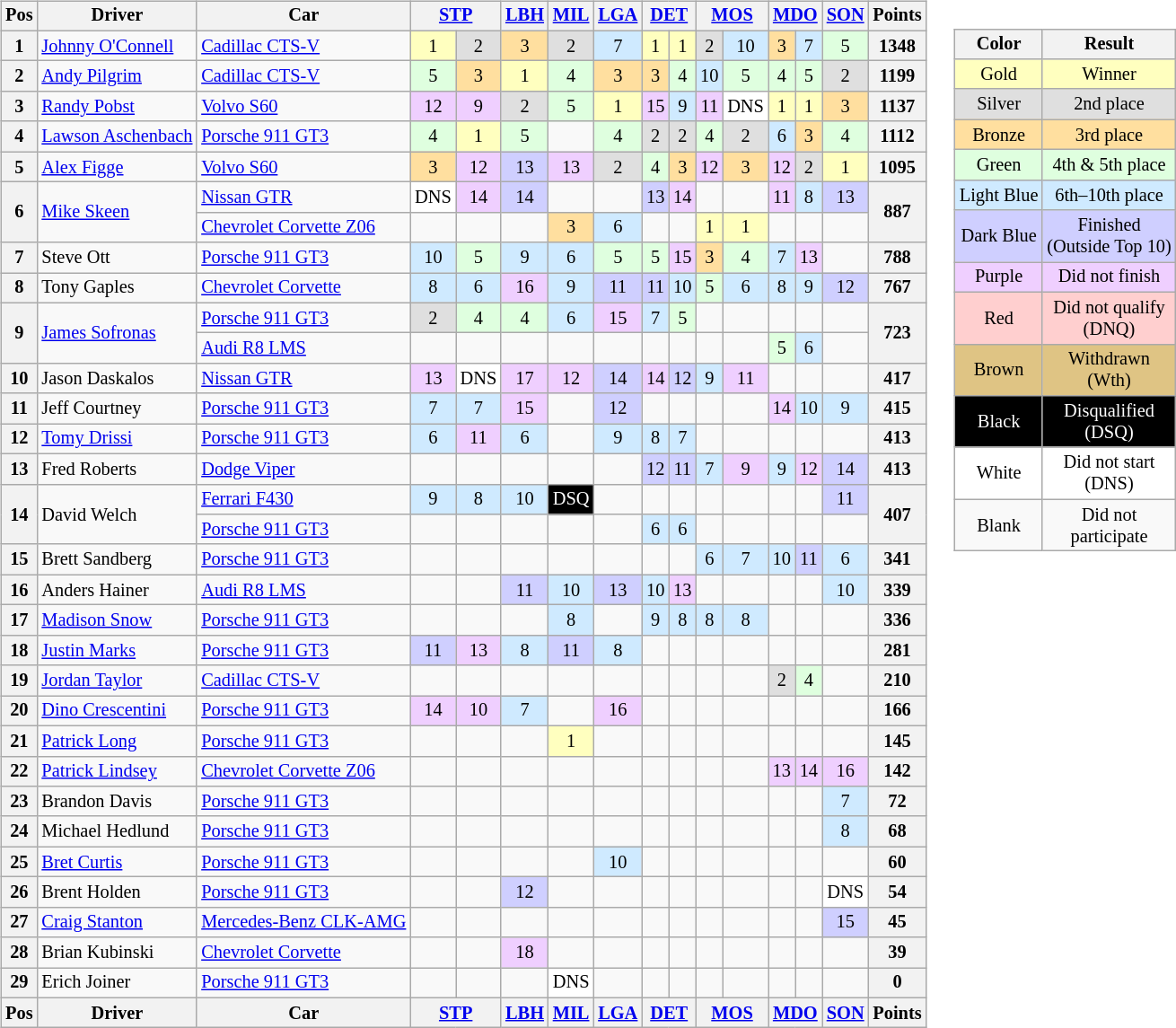<table>
<tr>
<td><br><table class="wikitable" style="font-size:85%; text-align:center">
<tr valign="top">
<th valign="middle">Pos</th>
<th valign="middle">Driver</th>
<th valign="middle">Car</th>
<th colspan=2><a href='#'>STP</a></th>
<th><a href='#'>LBH</a></th>
<th><a href='#'>MIL</a></th>
<th><a href='#'>LGA</a></th>
<th colspan=2><a href='#'>DET</a></th>
<th colspan=2><a href='#'>MOS</a></th>
<th colspan=2><a href='#'>MDO</a></th>
<th><a href='#'>SON</a></th>
<th valign="middle">Points</th>
</tr>
<tr>
<th>1</th>
<td align="left"> <a href='#'>Johnny O'Connell</a></td>
<td align="left"><a href='#'>Cadillac CTS-V</a></td>
<td style="background:#FFFFBF;">1</td>
<td style="background:#DFDFDF;">2</td>
<td style="background:#FFDF9F;">3</td>
<td style="background:#DFDFDF;">2</td>
<td style="background:#CFEAFF;">7</td>
<td style="background:#FFFFBF;">1</td>
<td style="background:#FFFFBF;">1</td>
<td style="background:#DFDFDF;">2</td>
<td style="background:#CFEAFF;">10</td>
<td style="background:#FFDF9F;">3</td>
<td style="background:#CFEAFF;">7</td>
<td style="background:#DFFFDF;">5</td>
<th>1348</th>
</tr>
<tr>
<th>2</th>
<td align="left"> <a href='#'>Andy Pilgrim</a></td>
<td align="left"><a href='#'>Cadillac CTS-V</a></td>
<td style="background:#DFFFDF;">5</td>
<td style="background:#FFDF9F;">3</td>
<td style="background:#FFFFBF;">1</td>
<td style="background:#DFFFDF;">4</td>
<td style="background:#FFDF9F;">3</td>
<td style="background:#FFDF9F;">3</td>
<td style="background:#DFFFDF;">4</td>
<td style="background:#CFEAFF;">10</td>
<td style="background:#DFFFDF;">5</td>
<td style="background:#DFFFDF;">4</td>
<td style="background:#DFFFDF;">5</td>
<td style="background:#DFDFDF;">2</td>
<th>1199</th>
</tr>
<tr>
<th>3</th>
<td align="left"> <a href='#'>Randy Pobst</a></td>
<td align="left"><a href='#'>Volvo S60</a></td>
<td style="background:#EFCFFF;">12</td>
<td style="background:#EFCFFF;">9</td>
<td style="background:#DFDFDF;">2</td>
<td style="background:#DFFFDF;">5</td>
<td style="background:#FFFFBF;">1</td>
<td style="background:#EFCFFF;">15</td>
<td style="background:#CFEAFF;">9</td>
<td style="background:#EFCFFF;">11</td>
<td style="background:#FFFFFF;">DNS</td>
<td style="background:#FFFFBF;">1</td>
<td style="background:#FFFFBF;">1</td>
<td style="background:#FFDF9F;">3</td>
<th>1137</th>
</tr>
<tr>
<th>4</th>
<td align="left"> <a href='#'>Lawson Aschenbach</a></td>
<td align="left"><a href='#'>Porsche 911 GT3</a></td>
<td style="background:#DFFFDF;">4</td>
<td style="background:#FFFFBF;">1</td>
<td style="background:#DFFFDF;">5</td>
<td></td>
<td style="background:#DFFFDF;">4</td>
<td style="background:#DFDFDF;">2</td>
<td style="background:#DFDFDF;">2</td>
<td style="background:#DFFFDF;">4</td>
<td style="background:#DFDFDF;">2</td>
<td style="background:#CFEAFF;">6</td>
<td style="background:#FFDF9F;">3</td>
<td style="background:#DFFFDF;">4</td>
<th>1112</th>
</tr>
<tr>
<th>5</th>
<td align="left"> <a href='#'>Alex Figge</a></td>
<td align="left"><a href='#'>Volvo S60</a></td>
<td style="background:#FFDF9F;">3</td>
<td style="background:#EFCFFF;">12</td>
<td style="background:#CFCFFF;">13</td>
<td style="background:#EFCFFF;">13</td>
<td style="background:#DFDFDF;">2</td>
<td style="background:#DFFFDF;">4</td>
<td style="background:#FFDF9F;">3</td>
<td style="background:#EFCFFF;">12</td>
<td style="background:#FFDF9F;">3</td>
<td style="background:#EFCFFF;">12</td>
<td style="background:#DFDFDF;">2</td>
<td style="background:#FFFFBF;">1</td>
<th>1095</th>
</tr>
<tr>
<th rowspan=2>6</th>
<td rowspan=2 align="left"> <a href='#'>Mike Skeen</a></td>
<td align="left"><a href='#'>Nissan GTR</a></td>
<td style="background:#FFFFFF;">DNS</td>
<td style="background:#EFCFFF;">14</td>
<td style="background:#CFCFFF;">14</td>
<td></td>
<td></td>
<td style="background:#CFCFFF;">13</td>
<td style="background:#EFCFFF;">14</td>
<td></td>
<td></td>
<td style="background:#EFCFFF;">11</td>
<td style="background:#CFEAFF;">8</td>
<td style="background:#CFCFFF;">13</td>
<th rowspan=2>887</th>
</tr>
<tr>
<td align="left"><a href='#'>Chevrolet Corvette Z06</a></td>
<td></td>
<td></td>
<td></td>
<td style="background:#FFDF9F;">3</td>
<td style="background:#CFEAFF;">6</td>
<td></td>
<td></td>
<td style="background:#FFFFBF;">1</td>
<td style="background:#FFFFBF;">1</td>
<td></td>
<td></td>
<td></td>
</tr>
<tr>
<th>7</th>
<td align="left"> Steve Ott</td>
<td align="left"><a href='#'>Porsche 911 GT3</a></td>
<td style="background:#CFEAFF;">10</td>
<td style="background:#DFFFDF;">5</td>
<td style="background:#CFEAFF;">9</td>
<td style="background:#CFEAFF;">6</td>
<td style="background:#DFFFDF;">5</td>
<td style="background:#DFFFDF;">5</td>
<td style="background:#EFCFFF;">15</td>
<td style="background:#FFDF9F;">3</td>
<td style="background:#DFFFDF;">4</td>
<td style="background:#CFEAFF;">7</td>
<td style="background:#EFCFFF;">13</td>
<td></td>
<th>788</th>
</tr>
<tr>
<th>8</th>
<td align="left"> Tony Gaples</td>
<td align="left"><a href='#'>Chevrolet Corvette</a></td>
<td style="background:#CFEAFF;">8</td>
<td style="background:#CFEAFF;">6</td>
<td style="background:#EFCFFF;">16</td>
<td style="background:#CFEAFF;">9</td>
<td style="background:#CFCFFF;">11</td>
<td style="background:#CFCFFF;">11</td>
<td style="background:#CFEAFF;">10</td>
<td style="background:#DFFFDF;">5</td>
<td style="background:#CFEAFF;">6</td>
<td style="background:#CFEAFF;">8</td>
<td style="background:#CFEAFF;">9</td>
<td style="background:#CFCFFF;">12</td>
<th>767</th>
</tr>
<tr>
<th rowspan=2>9</th>
<td rowspan=2 align="left"> <a href='#'>James Sofronas</a></td>
<td align="left"><a href='#'>Porsche 911 GT3</a></td>
<td style="background:#DFDFDF;">2</td>
<td style="background:#DFFFDF;">4</td>
<td style="background:#DFFFDF;">4</td>
<td style="background:#CFEAFF;">6</td>
<td style="background:#EFCFFF;">15</td>
<td style="background:#CFEAFF;">7</td>
<td style="background:#DFFFDF;">5</td>
<td></td>
<td></td>
<td></td>
<td></td>
<td></td>
<th rowspan=2>723</th>
</tr>
<tr>
<td align="left"><a href='#'>Audi R8 LMS</a></td>
<td></td>
<td></td>
<td></td>
<td></td>
<td></td>
<td></td>
<td></td>
<td></td>
<td></td>
<td style="background:#DFFFDF;">5</td>
<td style="background:#CFEAFF;">6</td>
<td></td>
</tr>
<tr>
<th>10</th>
<td align="left"> Jason Daskalos</td>
<td align="left"><a href='#'>Nissan GTR</a></td>
<td style="background:#EFCFFF;">13</td>
<td style="background:#FFFFFF;">DNS</td>
<td style="background:#EFCFFF;">17</td>
<td style="background:#EFCFFF;">12</td>
<td style="background:#CFCFFF;">14</td>
<td style="background:#EFCFFF;">14</td>
<td style="background:#CFCFFF;">12</td>
<td style="background:#CFEAFF;">9</td>
<td style="background:#EFCFFF;">11</td>
<td></td>
<td></td>
<td></td>
<th>417</th>
</tr>
<tr>
<th>11</th>
<td align="left"> Jeff Courtney</td>
<td align="left"><a href='#'>Porsche 911 GT3</a></td>
<td style="background:#CFEAFF;">7</td>
<td style="background:#CFEAFF;">7</td>
<td style="background:#EFCFFF;">15</td>
<td></td>
<td style="background:#CFCFFF;">12</td>
<td></td>
<td></td>
<td></td>
<td></td>
<td style="background:#EFCFFF;">14</td>
<td style="background:#CFEAFF;">10</td>
<td style="background:#CFEAFF;">9</td>
<th>415</th>
</tr>
<tr>
<th>12</th>
<td align="left"> <a href='#'>Tomy Drissi</a></td>
<td align="left"><a href='#'>Porsche 911 GT3</a></td>
<td style="background:#CFEAFF;">6</td>
<td style="background:#EFCFFF;">11</td>
<td style="background:#CFEAFF;">6</td>
<td></td>
<td style="background:#CFEAFF;">9</td>
<td style="background:#CFEAFF;">8</td>
<td style="background:#CFEAFF;">7</td>
<td></td>
<td></td>
<td></td>
<td></td>
<td></td>
<th>413</th>
</tr>
<tr>
<th>13</th>
<td align="left"> Fred Roberts</td>
<td align="left"><a href='#'>Dodge Viper</a></td>
<td></td>
<td></td>
<td></td>
<td></td>
<td></td>
<td style="background:#CFCFFF;">12</td>
<td style="background:#CFCFFF;">11</td>
<td style="background:#CFEAFF;">7</td>
<td style="background:#EFCFFF;">9</td>
<td style="background:#CFEAFF;">9</td>
<td style="background:#EFCFFF;">12</td>
<td style="background:#CFCFFF;">14</td>
<th>413</th>
</tr>
<tr>
<th rowspan=2>14</th>
<td rowspan=2 align="left"> David Welch</td>
<td align="left"><a href='#'>Ferrari F430</a></td>
<td style="background:#CFEAFF;">9</td>
<td style="background:#CFEAFF;">8</td>
<td style="background:#CFEAFF;">10</td>
<td style="background:black; color:white;">DSQ</td>
<td></td>
<td></td>
<td></td>
<td></td>
<td></td>
<td></td>
<td></td>
<td style="background:#CFCFFF;">11</td>
<th rowspan=2>407</th>
</tr>
<tr>
<td align="left"><a href='#'>Porsche 911 GT3</a></td>
<td></td>
<td></td>
<td></td>
<td></td>
<td></td>
<td style="background:#CFEAFF;">6</td>
<td style="background:#CFEAFF;">6</td>
<td></td>
<td></td>
<td></td>
<td></td>
<td></td>
</tr>
<tr>
<th>15</th>
<td align="left"> Brett Sandberg</td>
<td align="left"><a href='#'>Porsche 911 GT3</a></td>
<td></td>
<td></td>
<td></td>
<td></td>
<td></td>
<td></td>
<td></td>
<td style="background:#CFEAFF;">6</td>
<td style="background:#CFEAFF;">7</td>
<td style="background:#CFEAFF;">10</td>
<td style="background:#CFCFFF;">11</td>
<td style="background:#CFEAFF;">6</td>
<th>341</th>
</tr>
<tr>
<th>16</th>
<td align="left"> Anders Hainer</td>
<td align="left"><a href='#'>Audi R8 LMS</a></td>
<td></td>
<td></td>
<td style="background:#CFCFFF;">11</td>
<td style="background:#CFEAFF;">10</td>
<td style="background:#CFCFFF;">13</td>
<td style="background:#CFEAFF;">10</td>
<td style="background:#EFCFFF;">13</td>
<td></td>
<td></td>
<td></td>
<td></td>
<td style="background:#CFEAFF;">10</td>
<th>339</th>
</tr>
<tr>
<th>17</th>
<td align="left"> <a href='#'>Madison Snow</a></td>
<td align="left"><a href='#'>Porsche 911 GT3</a></td>
<td></td>
<td></td>
<td></td>
<td style="background:#CFEAFF;">8</td>
<td></td>
<td style="background:#CFEAFF;">9</td>
<td style="background:#CFEAFF;">8</td>
<td style="background:#CFEAFF;">8</td>
<td style="background:#CFEAFF;">8</td>
<td></td>
<td></td>
<td></td>
<th>336</th>
</tr>
<tr>
<th>18</th>
<td align="left"> <a href='#'>Justin Marks</a></td>
<td align="left"><a href='#'>Porsche 911 GT3</a></td>
<td style="background:#CFCFFF;">11</td>
<td style="background:#EFCFFF;">13</td>
<td style="background:#CFEAFF;">8</td>
<td style="background:#CFCFFF;">11</td>
<td style="background:#CFEAFF;">8</td>
<td></td>
<td></td>
<td></td>
<td></td>
<td></td>
<td></td>
<td></td>
<th>281</th>
</tr>
<tr>
<th>19</th>
<td align="left"> <a href='#'>Jordan Taylor</a></td>
<td align="left"><a href='#'>Cadillac CTS-V</a></td>
<td></td>
<td></td>
<td></td>
<td></td>
<td></td>
<td></td>
<td></td>
<td></td>
<td></td>
<td style="background:#DFDFDF;">2</td>
<td style="background:#DFFFDF;">4</td>
<td></td>
<th>210</th>
</tr>
<tr>
<th>20</th>
<td align="left"> <a href='#'>Dino Crescentini</a></td>
<td align="left"><a href='#'>Porsche 911 GT3</a></td>
<td style="background:#EFCFFF;">14</td>
<td style="background:#EFCFFF;">10</td>
<td style="background:#CFEAFF;">7</td>
<td></td>
<td style="background:#EFCFFF;">16</td>
<td></td>
<td></td>
<td></td>
<td></td>
<td></td>
<td></td>
<td></td>
<th>166</th>
</tr>
<tr>
<th>21</th>
<td align="left"> <a href='#'>Patrick Long</a></td>
<td align="left"><a href='#'>Porsche 911 GT3</a></td>
<td></td>
<td></td>
<td></td>
<td style="background:#FFFFBF;">1</td>
<td></td>
<td></td>
<td></td>
<td></td>
<td></td>
<td></td>
<td></td>
<td></td>
<th>145</th>
</tr>
<tr>
<th>22</th>
<td align="left"> <a href='#'>Patrick Lindsey</a></td>
<td align="left"><a href='#'>Chevrolet Corvette Z06</a></td>
<td></td>
<td></td>
<td></td>
<td></td>
<td></td>
<td></td>
<td></td>
<td></td>
<td></td>
<td style="background:#EFCFFF;">13</td>
<td style="background:#EFCFFF;">14</td>
<td style="background:#EFCFFF;">16</td>
<th>142</th>
</tr>
<tr>
<th>23</th>
<td align="left"> Brandon Davis</td>
<td align="left"><a href='#'>Porsche 911 GT3</a></td>
<td></td>
<td></td>
<td></td>
<td></td>
<td></td>
<td></td>
<td></td>
<td></td>
<td></td>
<td></td>
<td></td>
<td style="background:#CFEAFF;">7</td>
<th>72</th>
</tr>
<tr>
<th>24</th>
<td align="left"> Michael Hedlund</td>
<td align="left"><a href='#'>Porsche 911 GT3</a></td>
<td></td>
<td></td>
<td></td>
<td></td>
<td></td>
<td></td>
<td></td>
<td></td>
<td></td>
<td></td>
<td></td>
<td style="background:#CFEAFF;">8</td>
<th>68</th>
</tr>
<tr>
<th>25</th>
<td align="left"> <a href='#'>Bret Curtis</a></td>
<td align="left"><a href='#'>Porsche 911 GT3</a></td>
<td></td>
<td></td>
<td></td>
<td></td>
<td style="background:#CFEAFF;">10</td>
<td></td>
<td></td>
<td></td>
<td></td>
<td></td>
<td></td>
<td></td>
<th>60</th>
</tr>
<tr>
<th>26</th>
<td align="left"> Brent Holden</td>
<td align="left"><a href='#'>Porsche 911 GT3</a></td>
<td></td>
<td></td>
<td style="background:#CFCFFF;">12</td>
<td></td>
<td></td>
<td></td>
<td></td>
<td></td>
<td></td>
<td></td>
<td></td>
<td style="background:#FFFFFF;">DNS</td>
<th>54</th>
</tr>
<tr>
<th>27</th>
<td align="left"> <a href='#'>Craig Stanton</a></td>
<td align="left"><a href='#'>Mercedes-Benz CLK-AMG</a></td>
<td></td>
<td></td>
<td></td>
<td></td>
<td></td>
<td></td>
<td></td>
<td></td>
<td></td>
<td></td>
<td></td>
<td style="background:#CFCFFF;">15</td>
<th>45</th>
</tr>
<tr>
<th>28</th>
<td align="left"> Brian Kubinski</td>
<td align="left"><a href='#'>Chevrolet Corvette</a></td>
<td></td>
<td></td>
<td style="background:#EFCFFF;">18</td>
<td></td>
<td></td>
<td></td>
<td></td>
<td></td>
<td></td>
<td></td>
<td></td>
<td></td>
<th>39</th>
</tr>
<tr>
<th>29</th>
<td align="left"> Erich Joiner</td>
<td align="left"><a href='#'>Porsche 911 GT3</a></td>
<td></td>
<td></td>
<td></td>
<td style="background:#FFFFFF;">DNS</td>
<td></td>
<td></td>
<td></td>
<td></td>
<td></td>
<td></td>
<td></td>
<td></td>
<th>0</th>
</tr>
<tr style="background: #f9f9f9;" valign="top">
<th valign="middle">Pos</th>
<th valign="middle">Driver</th>
<th valign="middle">Car</th>
<th colspan=2><a href='#'>STP</a></th>
<th><a href='#'>LBH</a></th>
<th><a href='#'>MIL</a></th>
<th><a href='#'>LGA</a></th>
<th colspan=2><a href='#'>DET</a></th>
<th colspan=2><a href='#'>MOS</a></th>
<th colspan=2><a href='#'>MDO</a></th>
<th><a href='#'>SON</a></th>
<th valign="middle">Points</th>
</tr>
</table>
</td>
<td valign="top"><br><table>
<tr>
<td><br><table style="margin-right:0; font-size:85%; text-align:center;" class="wikitable">
<tr>
<th>Color</th>
<th>Result</th>
</tr>
<tr style="background:#FFFFBF;">
<td>Gold</td>
<td>Winner</td>
</tr>
<tr style="background:#DFDFDF;">
<td>Silver</td>
<td>2nd place</td>
</tr>
<tr style="background:#FFDF9F;">
<td>Bronze</td>
<td>3rd place</td>
</tr>
<tr style="background:#DFFFDF;">
<td>Green</td>
<td>4th & 5th place</td>
</tr>
<tr style="background:#CFEAFF;">
<td>Light Blue</td>
<td>6th–10th place</td>
</tr>
<tr style="background:#CFCFFF;">
<td>Dark Blue</td>
<td>Finished<br>(Outside Top 10)</td>
</tr>
<tr style="background:#EFCFFF;">
<td>Purple</td>
<td>Did not finish</td>
</tr>
<tr style="background:#FFCFCF;">
<td>Red</td>
<td>Did not qualify<br>(DNQ)</td>
</tr>
<tr style="background:#DFC484;">
<td>Brown</td>
<td>Withdrawn<br>(Wth)</td>
</tr>
<tr style="background:#000000; color:white;">
<td>Black</td>
<td>Disqualified<br>(DSQ)</td>
</tr>
<tr style="background:#FFFFFF;">
<td>White</td>
<td>Did not start<br>(DNS)</td>
</tr>
<tr>
<td>Blank</td>
<td>Did not<br>participate</td>
</tr>
</table>
</td>
</tr>
</table>
</td>
</tr>
</table>
